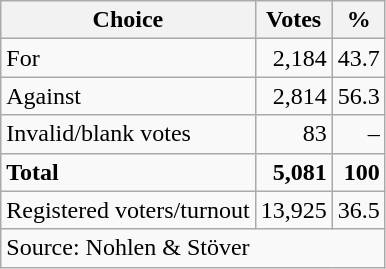<table class=wikitable style=text-align:right>
<tr>
<th>Choice</th>
<th>Votes</th>
<th>%</th>
</tr>
<tr>
<td align=left>For</td>
<td>2,184</td>
<td>43.7</td>
</tr>
<tr>
<td align=left>Against</td>
<td>2,814</td>
<td>56.3</td>
</tr>
<tr>
<td align=left>Invalid/blank votes</td>
<td>83</td>
<td>–</td>
</tr>
<tr>
<td align=left><strong>Total</strong></td>
<td><strong>5,081</strong></td>
<td><strong>100</strong></td>
</tr>
<tr>
<td align=left>Registered voters/turnout</td>
<td>13,925</td>
<td>36.5</td>
</tr>
<tr>
<td align=left colspan=3>Source: Nohlen & Stöver</td>
</tr>
</table>
